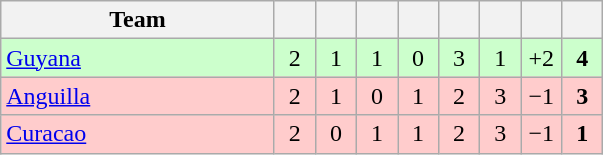<table class="wikitable" style="text-align: center;">
<tr>
<th width="175">Team</th>
<th width="20"></th>
<th width="20"></th>
<th width="20"></th>
<th width="20"></th>
<th width="20"></th>
<th width="20"></th>
<th width="20"></th>
<th width="20"></th>
</tr>
<tr style="background:#ccffcc;">
<td align=left> <a href='#'>Guyana</a></td>
<td>2</td>
<td>1</td>
<td>1</td>
<td>0</td>
<td>3</td>
<td>1</td>
<td>+2</td>
<td><strong>4</strong></td>
</tr>
<tr style="background:#ffcccc;">
<td align=left> <a href='#'>Anguilla</a></td>
<td>2</td>
<td>1</td>
<td>0</td>
<td>1</td>
<td>2</td>
<td>3</td>
<td>−1</td>
<td><strong>3</strong></td>
</tr>
<tr style="background:#ffcccc;">
<td align=left> <a href='#'>Curacao</a></td>
<td>2</td>
<td>0</td>
<td>1</td>
<td>1</td>
<td>2</td>
<td>3</td>
<td>−1</td>
<td><strong>1</strong></td>
</tr>
</table>
